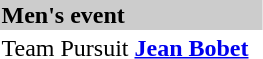<table>
<tr bgcolor="#cccccc">
<td colspan=7><strong>Men's event</strong></td>
</tr>
<tr>
<td>Team Pursuit</td>
<td><strong> <a href='#'>Jean Bobet</a></strong><br><small></small></td>
<td></td>
<td></td>
</tr>
</table>
